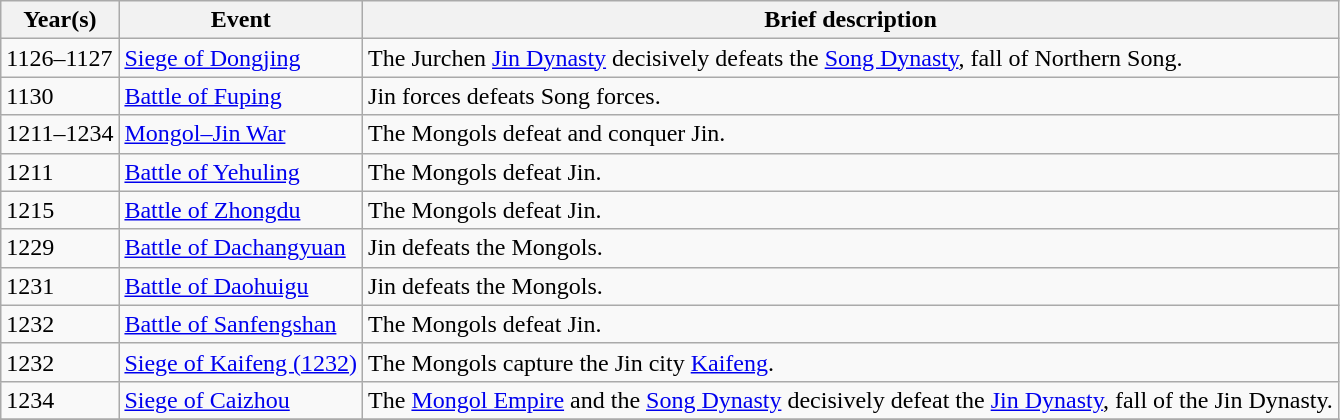<table class=wikitable>
<tr>
<th>Year(s)</th>
<th>Event</th>
<th>Brief description</th>
</tr>
<tr>
<td>1126–1127</td>
<td><a href='#'>Siege of Dongjing</a></td>
<td>The Jurchen <a href='#'>Jin Dynasty</a> decisively defeats the <a href='#'>Song Dynasty</a>, fall of Northern Song.</td>
</tr>
<tr>
<td>1130</td>
<td><a href='#'>Battle of Fuping</a></td>
<td>Jin forces defeats Song forces.</td>
</tr>
<tr>
<td>1211–1234</td>
<td><a href='#'>Mongol–Jin War</a></td>
<td>The Mongols defeat and conquer Jin.</td>
</tr>
<tr>
<td>1211</td>
<td><a href='#'>Battle of Yehuling</a></td>
<td>The Mongols defeat Jin.</td>
</tr>
<tr>
<td>1215</td>
<td><a href='#'>Battle of Zhongdu</a></td>
<td>The Mongols defeat Jin.</td>
</tr>
<tr>
<td>1229</td>
<td><a href='#'>Battle of Dachangyuan</a></td>
<td>Jin defeats the Mongols.</td>
</tr>
<tr>
<td>1231</td>
<td><a href='#'>Battle of Daohuigu</a></td>
<td>Jin defeats the Mongols.</td>
</tr>
<tr>
<td>1232</td>
<td><a href='#'>Battle of Sanfengshan</a></td>
<td>The Mongols defeat Jin.</td>
</tr>
<tr>
<td>1232</td>
<td><a href='#'>Siege of Kaifeng (1232)</a></td>
<td>The Mongols capture the Jin city <a href='#'>Kaifeng</a>.</td>
</tr>
<tr>
<td>1234</td>
<td><a href='#'>Siege of Caizhou</a></td>
<td>The <a href='#'>Mongol Empire</a> and the <a href='#'>Song Dynasty</a> decisively defeat the <a href='#'>Jin Dynasty</a>, fall of the Jin Dynasty.</td>
</tr>
<tr>
</tr>
</table>
